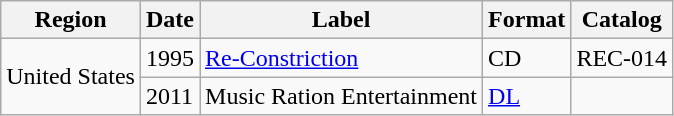<table class="wikitable">
<tr>
<th>Region</th>
<th>Date</th>
<th>Label</th>
<th>Format</th>
<th>Catalog</th>
</tr>
<tr>
<td rowspan="2">United States</td>
<td>1995</td>
<td><a href='#'>Re-Constriction</a></td>
<td>CD</td>
<td>REC-014</td>
</tr>
<tr>
<td>2011</td>
<td>Music Ration Entertainment</td>
<td><a href='#'>DL</a></td>
<td></td>
</tr>
</table>
